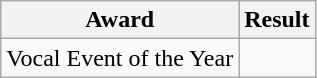<table class=wikitable>
<tr>
<th>Award</th>
<th>Result</th>
</tr>
<tr>
<td>Vocal Event of the Year</td>
<td></td>
</tr>
</table>
